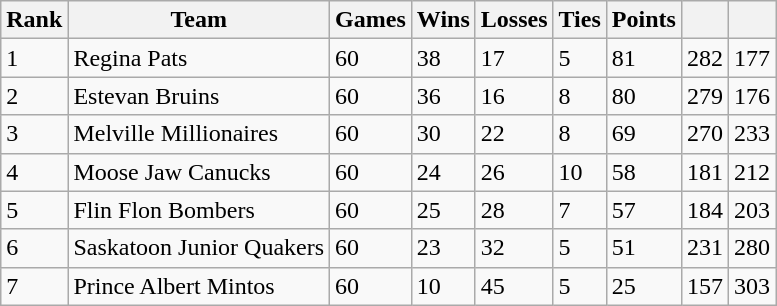<table class="wikitable">
<tr>
<th>Rank</th>
<th>Team</th>
<th>Games</th>
<th>Wins</th>
<th>Losses</th>
<th>Ties</th>
<th>Points</th>
<th></th>
<th></th>
</tr>
<tr>
<td>1</td>
<td>Regina Pats</td>
<td>60</td>
<td>38</td>
<td>17</td>
<td>5</td>
<td>81</td>
<td>282</td>
<td>177</td>
</tr>
<tr>
<td>2</td>
<td>Estevan Bruins</td>
<td>60</td>
<td>36</td>
<td>16</td>
<td>8</td>
<td>80</td>
<td>279</td>
<td>176</td>
</tr>
<tr>
<td>3</td>
<td>Melville Millionaires</td>
<td>60</td>
<td>30</td>
<td>22</td>
<td>8</td>
<td>69</td>
<td>270</td>
<td>233</td>
</tr>
<tr>
<td>4</td>
<td>Moose Jaw Canucks</td>
<td>60</td>
<td>24</td>
<td>26</td>
<td>10</td>
<td>58</td>
<td>181</td>
<td>212</td>
</tr>
<tr>
<td>5</td>
<td>Flin Flon Bombers</td>
<td>60</td>
<td>25</td>
<td>28</td>
<td>7</td>
<td>57</td>
<td>184</td>
<td>203</td>
</tr>
<tr>
<td>6</td>
<td>Saskatoon Junior Quakers</td>
<td>60</td>
<td>23</td>
<td>32</td>
<td>5</td>
<td>51</td>
<td>231</td>
<td>280</td>
</tr>
<tr>
<td>7</td>
<td>Prince Albert Mintos</td>
<td>60</td>
<td>10</td>
<td>45</td>
<td>5</td>
<td>25</td>
<td>157</td>
<td>303</td>
</tr>
</table>
